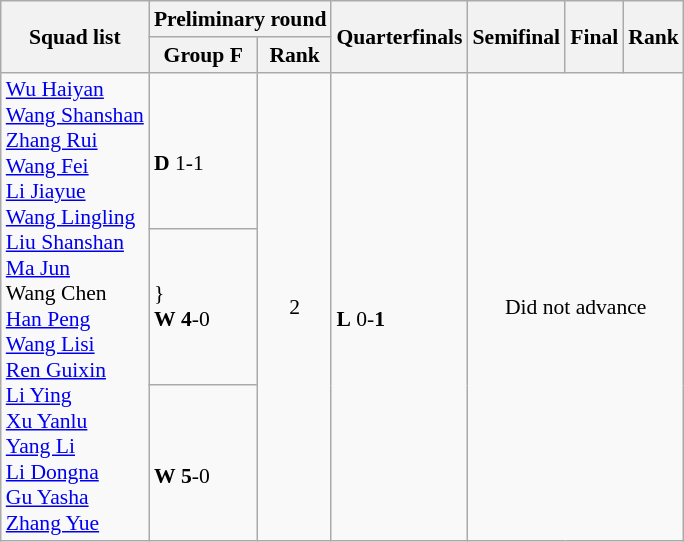<table class="wikitable"style="text-align:left; font-size:90%">
<tr>
<th rowspan="2">Squad list</th>
<th colspan="2">Preliminary round</th>
<th rowspan="2">Quarterfinals</th>
<th rowspan="2">Semifinal</th>
<th rowspan="2">Final</th>
<th rowspan="2">Rank</th>
</tr>
<tr>
<th>Group F</th>
<th>Rank</th>
</tr>
<tr>
<td rowspan=3><a href='#'>Wu Haiyan</a><br><a href='#'>Wang Shanshan</a><br><a href='#'>Zhang Rui</a><br><a href='#'>Wang Fei</a><br><a href='#'>Li Jiayue</a><br><a href='#'>Wang Lingling</a><br><a href='#'>Liu Shanshan</a><br><a href='#'>Ma Jun</a><br>Wang Chen<br><a href='#'>Han Peng</a><br><a href='#'>Wang Lisi</a><br><a href='#'>Ren Guixin</a><br><a href='#'>Li Ying</a><br><a href='#'>Xu Yanlu</a><br><a href='#'>Yang Li</a><br><a href='#'>Li Dongna</a><br><a href='#'>Gu Yasha</a><br><a href='#'>Zhang Yue</a></td>
<td><br><strong>D</strong> 1-1</td>
<td rowspan="3" style="text-align:center;">2 <strong></strong></td>
<td rowspan=3><br><strong>L</strong> 0-<strong>1</strong></td>
<td rowspan="3" colspan="3" style="text-align:center;">Did not advance</td>
</tr>
<tr>
<td>}<br><strong>W</strong> <strong>4</strong>-0</td>
</tr>
<tr>
<td><br><strong>W</strong> <strong>5</strong>-0</td>
</tr>
</table>
